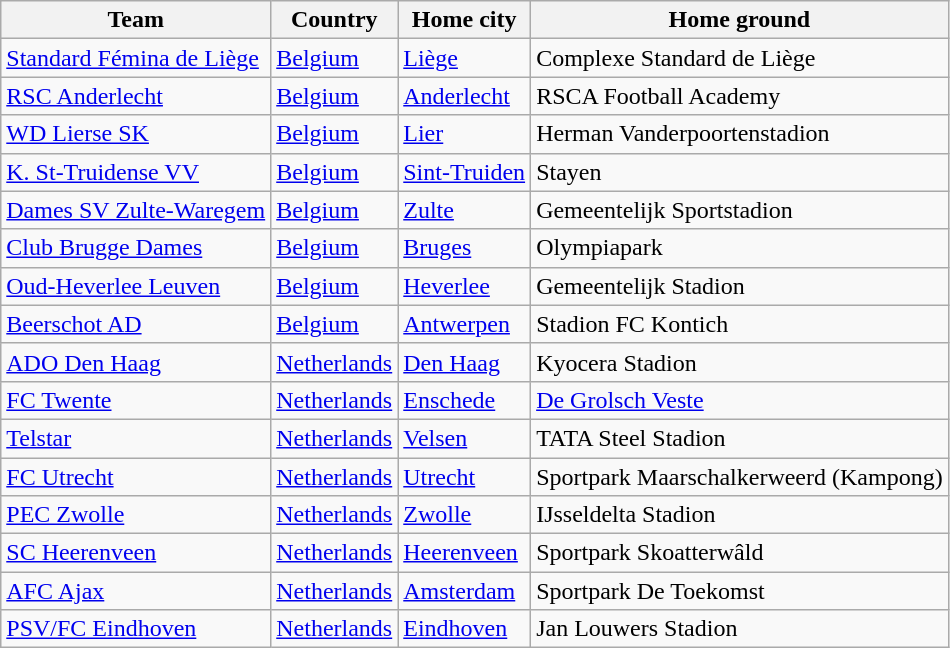<table class="wikitable sortable">
<tr>
<th>Team</th>
<th>Country</th>
<th>Home city</th>
<th>Home ground</th>
</tr>
<tr>
<td><a href='#'>Standard Fémina de Liège</a></td>
<td><a href='#'>Belgium</a></td>
<td><a href='#'>Liège</a></td>
<td>Complexe Standard de Liège</td>
</tr>
<tr>
<td><a href='#'>RSC Anderlecht</a></td>
<td><a href='#'>Belgium</a></td>
<td><a href='#'>Anderlecht</a></td>
<td>RSCA Football Academy</td>
</tr>
<tr>
<td><a href='#'>WD Lierse SK</a></td>
<td><a href='#'>Belgium</a></td>
<td><a href='#'>Lier</a></td>
<td>Herman Vanderpoortenstadion</td>
</tr>
<tr>
<td><a href='#'>K. St-Truidense VV</a></td>
<td><a href='#'>Belgium</a></td>
<td><a href='#'>Sint-Truiden</a></td>
<td>Stayen</td>
</tr>
<tr>
<td><a href='#'>Dames SV Zulte-Waregem</a></td>
<td><a href='#'>Belgium</a></td>
<td><a href='#'>Zulte</a></td>
<td>Gemeentelijk Sportstadion</td>
</tr>
<tr>
<td><a href='#'>Club Brugge Dames</a></td>
<td><a href='#'>Belgium</a></td>
<td><a href='#'>Bruges</a></td>
<td>Olympiapark</td>
</tr>
<tr>
<td><a href='#'>Oud-Heverlee Leuven</a></td>
<td><a href='#'>Belgium</a></td>
<td><a href='#'>Heverlee</a></td>
<td>Gemeentelijk Stadion</td>
</tr>
<tr>
<td><a href='#'>Beerschot AD</a></td>
<td><a href='#'>Belgium</a></td>
<td><a href='#'>Antwerpen</a></td>
<td>Stadion FC Kontich</td>
</tr>
<tr>
<td><a href='#'>ADO Den Haag</a></td>
<td><a href='#'>Netherlands</a></td>
<td><a href='#'>Den Haag</a></td>
<td>Kyocera Stadion</td>
</tr>
<tr>
<td><a href='#'>FC Twente</a></td>
<td><a href='#'>Netherlands</a></td>
<td><a href='#'>Enschede</a></td>
<td><a href='#'>De Grolsch Veste</a></td>
</tr>
<tr>
<td><a href='#'>Telstar</a></td>
<td><a href='#'>Netherlands</a></td>
<td><a href='#'>Velsen</a></td>
<td>TATA Steel Stadion</td>
</tr>
<tr>
<td><a href='#'>FC Utrecht</a></td>
<td><a href='#'>Netherlands</a></td>
<td><a href='#'>Utrecht</a></td>
<td>Sportpark Maarschalkerweerd (Kampong)</td>
</tr>
<tr>
<td><a href='#'>PEC Zwolle</a></td>
<td><a href='#'>Netherlands</a></td>
<td><a href='#'>Zwolle</a></td>
<td>IJsseldelta Stadion</td>
</tr>
<tr>
<td><a href='#'>SC Heerenveen</a></td>
<td><a href='#'>Netherlands</a></td>
<td><a href='#'>Heerenveen</a></td>
<td>Sportpark Skoatterwâld</td>
</tr>
<tr>
<td><a href='#'>AFC Ajax</a></td>
<td><a href='#'>Netherlands</a></td>
<td><a href='#'>Amsterdam</a></td>
<td>Sportpark De Toekomst</td>
</tr>
<tr>
<td><a href='#'>PSV/FC Eindhoven</a></td>
<td><a href='#'>Netherlands</a></td>
<td><a href='#'>Eindhoven</a></td>
<td>Jan Louwers Stadion</td>
</tr>
</table>
